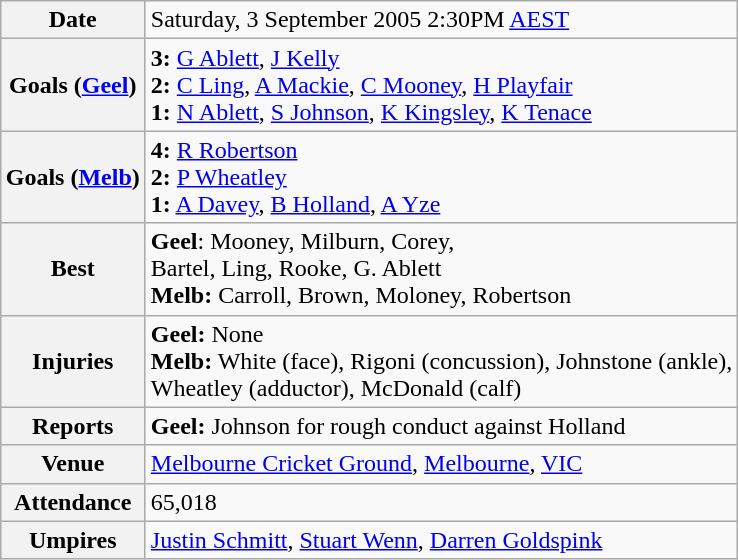<table class="wikitable" style="margin:1em auto;">
<tr>
<th>Date</th>
<td>Saturday, 3 September 2005 2:30PM <a href='#'>AEST</a></td>
</tr>
<tr>
<th>Goals (<a href='#'>Geel</a>)</th>
<td><strong>3:</strong> <a href='#'>G Ablett</a>, <a href='#'>J Kelly</a><br><strong>2:</strong> <a href='#'>C Ling</a>, <a href='#'>A Mackie</a>, <a href='#'>C Mooney</a>, <a href='#'>H Playfair</a><br><strong>1:</strong> <a href='#'>N Ablett</a>, <a href='#'>S Johnson</a>, <a href='#'>K Kingsley</a>, <a href='#'>K Tenace</a></td>
</tr>
<tr>
<th>Goals (<a href='#'>Melb</a>)</th>
<td><strong>4:</strong> <a href='#'>R Robertson</a><br><strong>2:</strong> <a href='#'>P Wheatley</a><br><strong>1:</strong> <a href='#'>A Davey</a>, <a href='#'>B Holland</a>, <a href='#'>A Yze</a></td>
</tr>
<tr>
<th>Best</th>
<td><strong>Geel</strong>: Mooney, Milburn, Corey,<br>Bartel, Ling, Rooke, G. Ablett<br><strong>Melb:</strong> Carroll, Brown, Moloney, Robertson</td>
</tr>
<tr>
<th>Injuries</th>
<td><strong>Geel:</strong> None<br><strong>Melb:</strong> White (face), Rigoni (concussion), Johnstone (ankle),<br>Wheatley (adductor), McDonald (calf)</td>
</tr>
<tr>
<th>Reports</th>
<td><strong>Geel:</strong> Johnson for rough conduct against Holland</td>
</tr>
<tr>
<th>Venue</th>
<td><a href='#'>Melbourne Cricket Ground</a>, <a href='#'>Melbourne</a>, <a href='#'>VIC</a></td>
</tr>
<tr>
<th>Attendance</th>
<td>65,018</td>
</tr>
<tr>
<th>Umpires</th>
<td><a href='#'>Justin Schmitt</a>, <a href='#'>Stuart Wenn</a>, <a href='#'>Darren Goldspink</a></td>
</tr>
</table>
